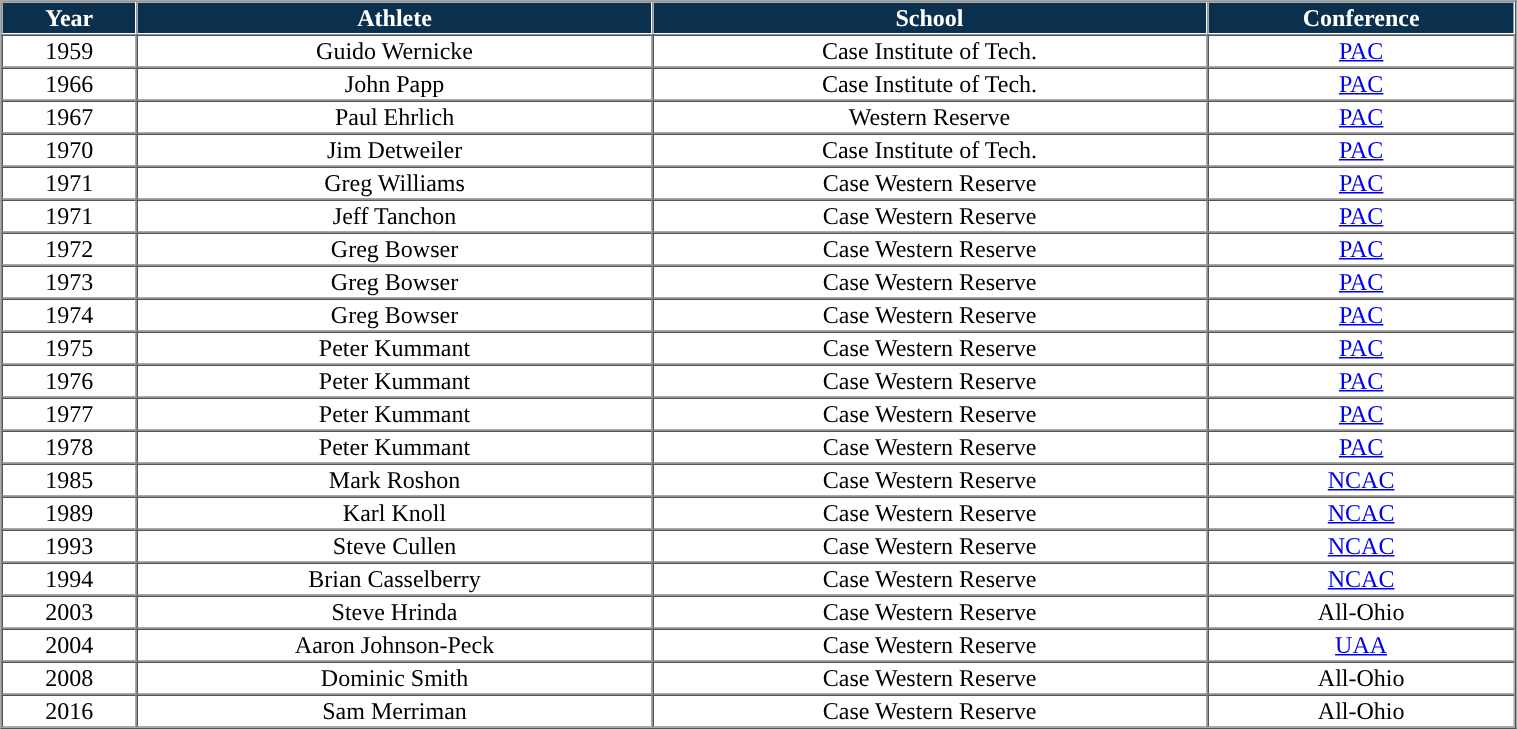<table bcellpadding="1" border="1" cellspacing="0" style="width:80%;"valign="top">
<tr>
<th - style="background:#0A304E; color:white">Year</th>
<th - style="background:#0A304E; color:white">Athlete</th>
<th - style="background:#0A304E; color:white">School</th>
<th - style="background:#0A304E; color:white">Conference</th>
</tr>
<tr style="text-align:center;">
<td>1959</td>
<td>Guido Wernicke</td>
<td>Case Institute of Tech.</td>
<td><a href='#'>PAC</a></td>
</tr>
<tr style="text-align:center;">
<td>1966</td>
<td>John Papp</td>
<td>Case Institute of Tech.</td>
<td><a href='#'>PAC</a></td>
</tr>
<tr style="text-align:center;">
<td>1967</td>
<td>Paul Ehrlich</td>
<td>Western Reserve</td>
<td><a href='#'>PAC</a></td>
</tr>
<tr style="text-align:center;">
<td>1970</td>
<td>Jim Detweiler</td>
<td>Case Institute of Tech.</td>
<td><a href='#'>PAC</a></td>
</tr>
<tr style="text-align:center;">
<td>1971</td>
<td>Greg Williams</td>
<td>Case Western Reserve</td>
<td><a href='#'>PAC</a></td>
</tr>
<tr style="text-align:center;">
<td>1971</td>
<td>Jeff Tanchon</td>
<td>Case Western Reserve</td>
<td><a href='#'>PAC</a></td>
</tr>
<tr style="text-align:center;">
<td>1972</td>
<td>Greg Bowser</td>
<td>Case Western Reserve</td>
<td><a href='#'>PAC</a></td>
</tr>
<tr style="text-align:center;">
<td>1973</td>
<td>Greg Bowser</td>
<td>Case Western Reserve</td>
<td><a href='#'>PAC</a></td>
</tr>
<tr style="text-align:center;">
<td>1974</td>
<td>Greg Bowser</td>
<td>Case Western Reserve</td>
<td><a href='#'>PAC</a></td>
</tr>
<tr style="text-align:center;">
<td>1975</td>
<td>Peter Kummant</td>
<td>Case Western Reserve</td>
<td><a href='#'>PAC</a></td>
</tr>
<tr style="text-align:center;">
<td>1976</td>
<td>Peter Kummant</td>
<td>Case Western Reserve</td>
<td><a href='#'>PAC</a></td>
</tr>
<tr style="text-align:center;">
<td>1977</td>
<td>Peter Kummant</td>
<td>Case Western Reserve</td>
<td><a href='#'>PAC</a></td>
</tr>
<tr style="text-align:center;">
<td>1978</td>
<td>Peter Kummant</td>
<td>Case Western Reserve</td>
<td><a href='#'>PAC</a></td>
</tr>
<tr style="text-align:center;">
<td>1985</td>
<td>Mark Roshon</td>
<td>Case Western Reserve</td>
<td><a href='#'>NCAC</a></td>
</tr>
<tr style="text-align:center;">
<td>1989</td>
<td>Karl Knoll</td>
<td>Case Western Reserve</td>
<td><a href='#'>NCAC</a></td>
</tr>
<tr style="text-align:center;">
<td>1993</td>
<td>Steve Cullen</td>
<td>Case Western Reserve</td>
<td><a href='#'>NCAC</a></td>
</tr>
<tr style="text-align:center;">
<td>1994</td>
<td>Brian Casselberry</td>
<td>Case Western Reserve</td>
<td><a href='#'>NCAC</a></td>
</tr>
<tr style="text-align:center;">
<td>2003</td>
<td>Steve Hrinda</td>
<td>Case Western Reserve</td>
<td>All-Ohio</td>
</tr>
<tr style="text-align:center;">
<td>2004</td>
<td>Aaron Johnson-Peck</td>
<td>Case Western Reserve</td>
<td><a href='#'>UAA</a></td>
</tr>
<tr style="text-align:center;">
<td>2008</td>
<td>Dominic Smith</td>
<td>Case Western Reserve</td>
<td>All-Ohio</td>
</tr>
<tr style="text-align:center;">
<td>2016</td>
<td>Sam Merriman</td>
<td>Case Western Reserve</td>
<td>All-Ohio</td>
</tr>
<tr style="text-align:center;">
</tr>
</table>
